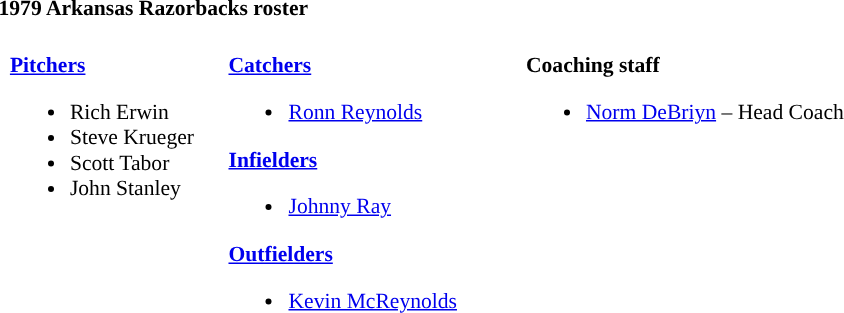<table class="toccolours" style="text-align: left; font-size:90%;">
<tr>
<th colspan="9">1979 Arkansas Razorbacks roster</th>
</tr>
<tr>
<td width="03"> </td>
<td valign="top"><br><strong><a href='#'>Pitchers</a></strong><ul><li>Rich Erwin</li><li>Steve Krueger</li><li>Scott Tabor</li><li>John Stanley</li></ul></td>
<td width="15"> </td>
<td valign="top"><br><strong><a href='#'>Catchers</a></strong><ul><li><a href='#'>Ronn Reynolds</a></li></ul><strong><a href='#'>Infielders</a></strong><ul><li><a href='#'>Johnny Ray</a></li></ul><strong><a href='#'>Outfielders</a></strong><ul><li><a href='#'>Kevin McReynolds</a></li></ul></td>
<td width="15"> </td>
<td valign="top"></td>
<td width="15"> </td>
<td valign="top"><br><strong>Coaching staff</strong><ul><li><a href='#'>Norm DeBriyn</a> –  Head Coach</li></ul></td>
</tr>
</table>
